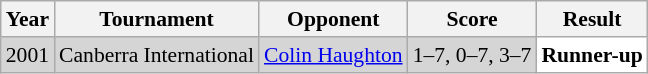<table class="sortable wikitable" style="font-size: 90%;">
<tr>
<th>Year</th>
<th>Tournament</th>
<th>Opponent</th>
<th>Score</th>
<th>Result</th>
</tr>
<tr style="background:#D5D5D5">
<td align="center">2001</td>
<td align="left">Canberra International</td>
<td align="left"> <a href='#'>Colin Haughton</a></td>
<td align="left">1–7, 0–7, 3–7</td>
<td style="text-align:left; background:white"> <strong>Runner-up</strong></td>
</tr>
</table>
